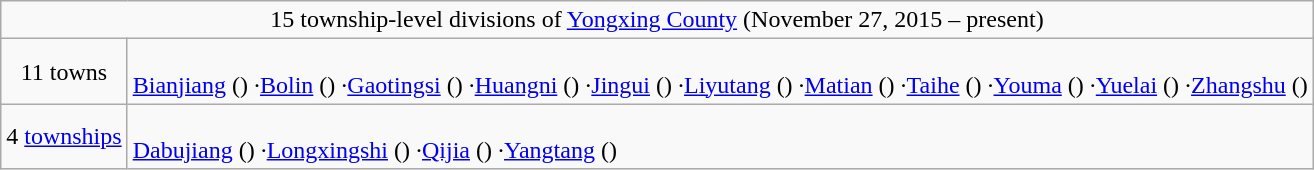<table class="wikitable">
<tr>
<td style="text-align:center;" colspan="2">15 township-level divisions of <a href='#'>Yongxing County</a> (November 27, 2015 – present)</td>
</tr>
<tr align=left>
<td align=center>11 towns</td>
<td><br><a href='#'>Bianjiang</a> ()
·<a href='#'>Bolin</a> ()
·<a href='#'>Gaotingsi</a> ()
·<a href='#'>Huangni</a> ()
·<a href='#'>Jingui</a> ()
·<a href='#'>Liyutang</a> ()
·<a href='#'>Matian</a> ()
·<a href='#'>Taihe</a> ()
·<a href='#'>Youma</a> ()
·<a href='#'>Yuelai</a> ()
·<a href='#'>Zhangshu</a> ()</td>
</tr>
<tr align=left>
<td align=center>4 <a href='#'>townships</a></td>
<td><br><a href='#'>Dabujiang</a> ()
·<a href='#'>Longxingshi</a> ()
·<a href='#'>Qijia</a> ()
·<a href='#'>Yangtang</a> ()</td>
</tr>
</table>
